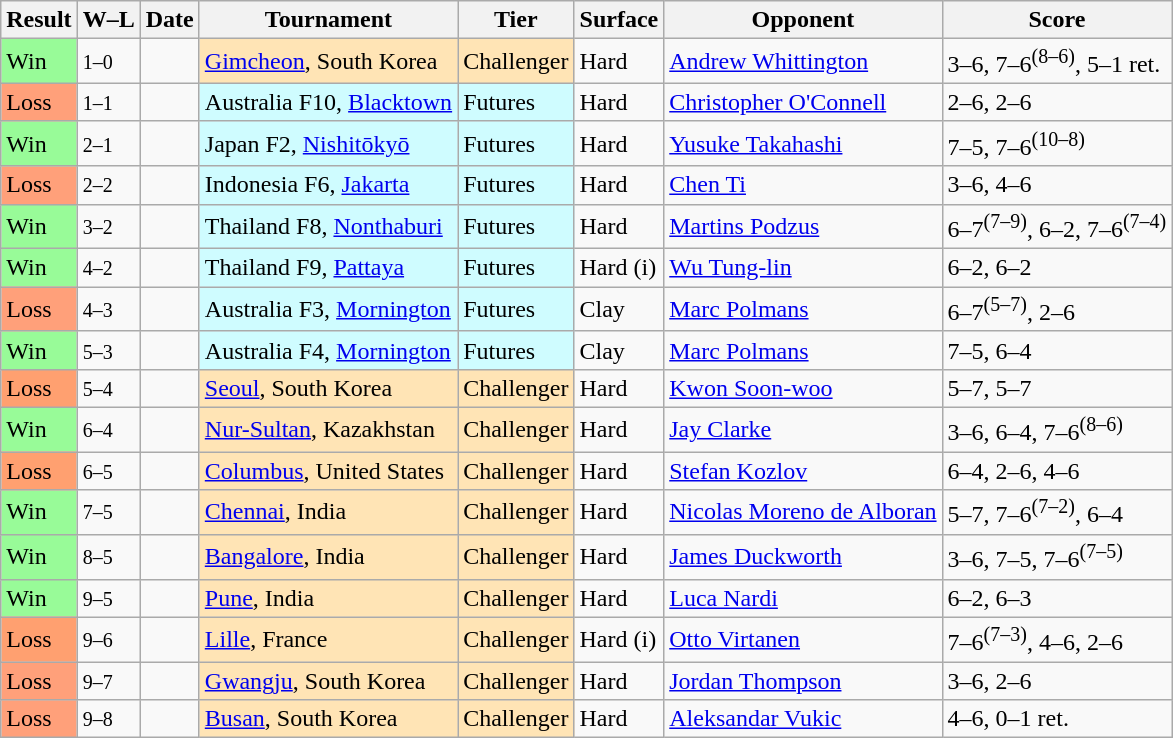<table class="sortable wikitable">
<tr>
<th>Result</th>
<th class=unsortable>W–L</th>
<th>Date</th>
<th>Tournament</th>
<th>Tier</th>
<th>Surface</th>
<th>Opponent</th>
<th class=unsortable>Score</th>
</tr>
<tr>
<td bgcolor=98FB98>Win</td>
<td><small>1–0</small></td>
<td><a href='#'></a></td>
<td style=background:moccasin><a href='#'>Gimcheon</a>, South Korea</td>
<td style=background:moccasin>Challenger</td>
<td>Hard</td>
<td> <a href='#'>Andrew Whittington</a></td>
<td>3–6, 7–6<sup>(8–6)</sup>, 5–1 ret.</td>
</tr>
<tr>
<td bgcolor=FFA07A>Loss</td>
<td><small>1–1</small></td>
<td></td>
<td style=background:#cffcff>Australia F10, <a href='#'>Blacktown</a></td>
<td style=background:#cffcff>Futures</td>
<td>Hard</td>
<td> <a href='#'>Christopher O'Connell</a></td>
<td>2–6, 2–6</td>
</tr>
<tr>
<td bgcolor=98FB98>Win</td>
<td><small>2–1</small></td>
<td></td>
<td style=background:#cffcff>Japan F2, <a href='#'>Nishitōkyō</a></td>
<td style=background:#cffcff>Futures</td>
<td>Hard</td>
<td> <a href='#'>Yusuke Takahashi</a></td>
<td>7–5, 7–6<sup>(10–8)</sup></td>
</tr>
<tr>
<td bgcolor=FFA07A>Loss</td>
<td><small>2–2</small></td>
<td></td>
<td style=background:#cffcff>Indonesia F6, <a href='#'>Jakarta</a></td>
<td style=background:#cffcff>Futures</td>
<td>Hard</td>
<td> <a href='#'>Chen Ti</a></td>
<td>3–6, 4–6</td>
</tr>
<tr>
<td bgcolor=98FB98>Win</td>
<td><small>3–2</small></td>
<td></td>
<td style=background:#cffcff>Thailand F8, <a href='#'>Nonthaburi</a></td>
<td style=background:#cffcff>Futures</td>
<td>Hard</td>
<td> <a href='#'>Martins Podzus</a></td>
<td>6–7<sup>(7–9)</sup>, 6–2, 7–6<sup>(7–4)</sup></td>
</tr>
<tr>
<td bgcolor=98FB98>Win</td>
<td><small>4–2</small></td>
<td></td>
<td style=background:#cffcff>Thailand F9, <a href='#'>Pattaya</a></td>
<td style=background:#cffcff>Futures</td>
<td>Hard (i)</td>
<td> <a href='#'>Wu Tung-lin</a></td>
<td>6–2, 6–2</td>
</tr>
<tr>
<td bgcolor=FFA07A>Loss</td>
<td><small>4–3</small></td>
<td></td>
<td style=background:#cffcff>Australia F3, <a href='#'>Mornington</a></td>
<td style=background:#cffcff>Futures</td>
<td>Clay</td>
<td> <a href='#'>Marc Polmans</a></td>
<td>6–7<sup>(5–7)</sup>, 2–6</td>
</tr>
<tr>
<td bgcolor=98FB98>Win</td>
<td><small>5–3</small></td>
<td></td>
<td style=background:#cffcff>Australia F4, <a href='#'>Mornington</a></td>
<td style=background:#cffcff>Futures</td>
<td>Clay</td>
<td> <a href='#'>Marc Polmans</a></td>
<td>7–5, 6–4</td>
</tr>
<tr>
<td bgcolor=FFA07>Loss</td>
<td><small>5–4</small></td>
<td><a href='#'></a></td>
<td style=background:moccasin><a href='#'>Seoul</a>, South Korea</td>
<td style=background:moccasin>Challenger</td>
<td>Hard</td>
<td> <a href='#'>Kwon Soon-woo</a></td>
<td>5–7, 5–7</td>
</tr>
<tr>
<td bgcolor=98FB98>Win</td>
<td><small>6–4</small></td>
<td><a href='#'></a></td>
<td style=background:moccasin><a href='#'>Nur-Sultan</a>, Kazakhstan</td>
<td style=background:moccasin>Challenger</td>
<td>Hard</td>
<td> <a href='#'>Jay Clarke</a></td>
<td>3–6, 6–4, 7–6<sup>(8–6)</sup></td>
</tr>
<tr>
<td bgcolor=FFA07>Loss</td>
<td><small>6–5</small></td>
<td><a href='#'></a></td>
<td style=background:moccasin><a href='#'>Columbus</a>, United States</td>
<td style=background:moccasin>Challenger</td>
<td>Hard</td>
<td> <a href='#'>Stefan Kozlov</a></td>
<td>6–4, 2–6, 4–6</td>
</tr>
<tr>
<td bgcolor=98FB98>Win</td>
<td><small>7–5</small></td>
<td><a href='#'></a></td>
<td style=background:moccasin><a href='#'>Chennai</a>, India</td>
<td style=background:moccasin>Challenger</td>
<td>Hard</td>
<td> <a href='#'>Nicolas Moreno de Alboran</a></td>
<td>5–7, 7–6<sup>(7–2)</sup>, 6–4</td>
</tr>
<tr>
<td bgcolor=98FB98>Win</td>
<td><small>8–5</small></td>
<td><a href='#'></a></td>
<td style=background:moccasin><a href='#'>Bangalore</a>, India</td>
<td style=background:moccasin>Challenger</td>
<td>Hard</td>
<td> <a href='#'>James Duckworth</a></td>
<td>3–6, 7–5, 7–6<sup>(7–5)</sup></td>
</tr>
<tr>
<td bgcolor=98FB98>Win</td>
<td><small>9–5</small></td>
<td><a href='#'></a></td>
<td style=background:moccasin><a href='#'>Pune</a>, India</td>
<td style=background:moccasin>Challenger</td>
<td>Hard</td>
<td> <a href='#'>Luca Nardi</a></td>
<td>6–2, 6–3</td>
</tr>
<tr>
<td bgcolor=FFA07>Loss</td>
<td><small>9–6</small></td>
<td><a href='#'></a></td>
<td style=background:moccasin><a href='#'>Lille</a>, France</td>
<td style=background:moccasin>Challenger</td>
<td>Hard (i)</td>
<td> <a href='#'>Otto Virtanen</a></td>
<td>7–6<sup>(7–3)</sup>, 4–6, 2–6</td>
</tr>
<tr>
<td bgcolor=FFA07A>Loss</td>
<td><small>9–7</small></td>
<td><a href='#'></a></td>
<td style=background:moccasin><a href='#'>Gwangju</a>, South Korea</td>
<td style=background:moccasin>Challenger</td>
<td>Hard</td>
<td> <a href='#'>Jordan Thompson</a></td>
<td>3–6, 2–6</td>
</tr>
<tr>
<td bgcolor=FFA07A>Loss</td>
<td><small>9–8</small></td>
<td><a href='#'></a></td>
<td style=background:moccasin><a href='#'>Busan</a>, South Korea</td>
<td style=background:moccasin>Challenger</td>
<td>Hard</td>
<td> <a href='#'>Aleksandar Vukic</a></td>
<td>4–6, 0–1 ret.</td>
</tr>
</table>
